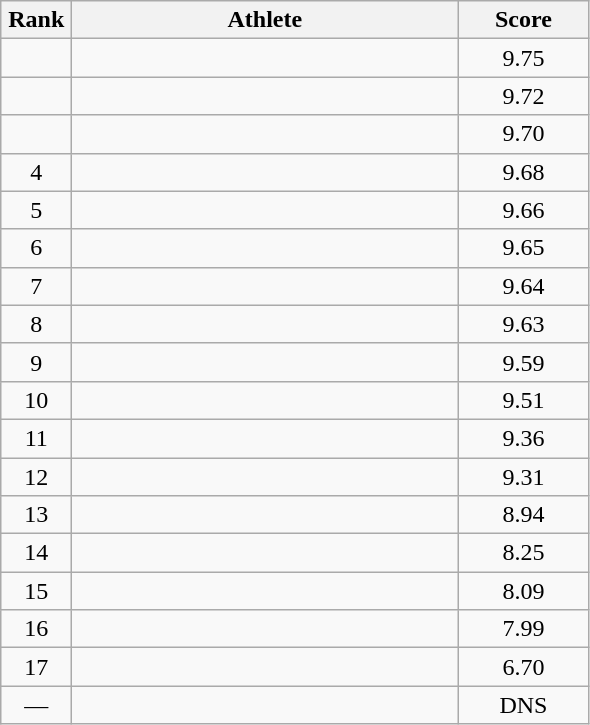<table class = "wikitable" style="text-align:center;">
<tr>
<th width=40>Rank</th>
<th width=250>Athlete</th>
<th width=80>Score</th>
</tr>
<tr>
<td></td>
<td align=left></td>
<td>9.75</td>
</tr>
<tr>
<td></td>
<td align=left></td>
<td>9.72</td>
</tr>
<tr>
<td></td>
<td align=left></td>
<td>9.70</td>
</tr>
<tr>
<td>4</td>
<td align=left></td>
<td>9.68</td>
</tr>
<tr>
<td>5</td>
<td align=left></td>
<td>9.66</td>
</tr>
<tr>
<td>6</td>
<td align=left></td>
<td>9.65</td>
</tr>
<tr>
<td>7</td>
<td align=left></td>
<td>9.64</td>
</tr>
<tr>
<td>8</td>
<td align=left></td>
<td>9.63</td>
</tr>
<tr>
<td>9</td>
<td align=left></td>
<td>9.59</td>
</tr>
<tr>
<td>10</td>
<td align=left></td>
<td>9.51</td>
</tr>
<tr>
<td>11</td>
<td align=left></td>
<td>9.36</td>
</tr>
<tr>
<td>12</td>
<td align=left></td>
<td>9.31</td>
</tr>
<tr>
<td>13</td>
<td align=left></td>
<td>8.94</td>
</tr>
<tr>
<td>14</td>
<td align=left></td>
<td>8.25</td>
</tr>
<tr>
<td>15</td>
<td align=left></td>
<td>8.09</td>
</tr>
<tr>
<td>16</td>
<td align=left></td>
<td>7.99</td>
</tr>
<tr>
<td>17</td>
<td align=left></td>
<td>6.70</td>
</tr>
<tr>
<td>—</td>
<td align=left></td>
<td>DNS</td>
</tr>
</table>
